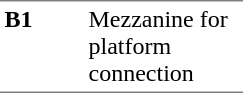<table border=0 cellspacing=0 cellpadding=3>
<tr>
<td style="border-bottom:solid 1px gray;border-top:solid 1px gray;" width=50 valign=top><strong>B1</strong></td>
<td style="border-top:solid 1px gray;border-bottom:solid 1px gray;" width=100 valign=top>Mezzanine for platform connection</td>
</tr>
</table>
